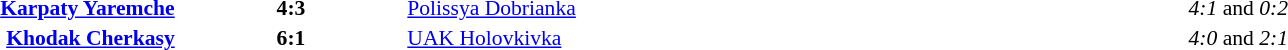<table width=100% cellspacing=1>
<tr>
<th width=20%></th>
<th width=12%></th>
<th width=20%></th>
<th></th>
</tr>
<tr style=font-size:90%>
<td align=right><strong><a href='#'>Karpaty Yaremche</a></strong></td>
<td align=center><strong>4:3</strong></td>
<td><a href='#'>Polissya Dobrianka</a></td>
<td align=center><em>4:1</em> and <em>0:2</em></td>
</tr>
<tr style=font-size:90%>
<td align=right><strong><a href='#'>Khodak Cherkasy</a></strong></td>
<td align=center><strong>6:1</strong></td>
<td><a href='#'>UAK Holovkivka</a></td>
<td align=center><em>4:0</em> and <em>2:1</em></td>
</tr>
</table>
